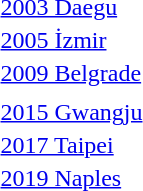<table>
<tr>
<td> <a href='#'>2003 Daegu</a></td>
<td></td>
<td></td>
<td></td>
</tr>
<tr>
<td> <a href='#'>2005 İzmir</a></td>
<td></td>
<td></td>
<td></td>
</tr>
<tr>
<td> <a href='#'>2009 Belgrade</a></td>
<td></td>
<td></td>
<td></td>
</tr>
<tr>
<td></td>
<td></td>
<td></td>
<td></td>
</tr>
<tr>
<td> <a href='#'>2015 Gwangju</a></td>
<td></td>
<td></td>
<td></td>
</tr>
<tr>
<td> <a href='#'>2017 Taipei</a></td>
<td></td>
<td></td>
<td></td>
</tr>
<tr>
<td> <a href='#'>2019 Naples</a></td>
<td></td>
<td></td>
<td></td>
</tr>
<tr>
<td></td>
<td></td>
<td></td>
<td></td>
</tr>
</table>
